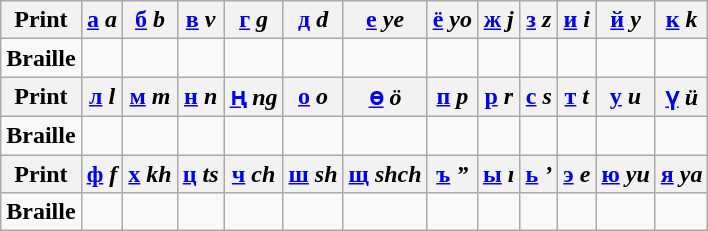<table class="wikitable" style="text-align:center">
<tr>
<th><strong>Print</strong></th>
<th><a href='#'>а</a> <em>a</em></th>
<th><a href='#'>б</a> <em>b</em></th>
<th><a href='#'>в</a> <em>v</em></th>
<th><a href='#'>г</a> <em>g</em></th>
<th><a href='#'>д</a> <em>d</em></th>
<th><a href='#'>е</a> <em>ye</em></th>
<th><a href='#'>ё</a> <em>yo</em></th>
<th><a href='#'>ж</a> <em>j</em></th>
<th><a href='#'>з</a> <em>z</em></th>
<th><a href='#'>и</a> <em>i</em></th>
<th><a href='#'>й</a> <em>y</em></th>
<th><a href='#'>к</a> <em>k</em></th>
</tr>
<tr>
<td><strong>Braille</strong></td>
<td></td>
<td></td>
<td></td>
<td></td>
<td></td>
<td></td>
<td></td>
<td></td>
<td></td>
<td></td>
<td></td>
<td></td>
</tr>
<tr>
<th><strong>Print</strong></th>
<th><a href='#'>л</a> <em>l</em></th>
<th><a href='#'>м</a> <em>m</em></th>
<th><a href='#'>н</a> <em>n</em></th>
<th><a href='#'>ң</a> <em>ng</em></th>
<th><a href='#'>о</a> <em>o</em></th>
<th><a href='#'>ө</a> <em>ö</em></th>
<th><a href='#'>п</a> <em>p</em></th>
<th><a href='#'>р</a> <em>r</em></th>
<th><a href='#'>с</a> <em>s</em></th>
<th><a href='#'>т</a> <em>t</em></th>
<th><a href='#'>у</a> <em>u</em></th>
<th><a href='#'>ү</a> <em>ü</em></th>
</tr>
<tr>
<td><strong>Braille</strong></td>
<td></td>
<td></td>
<td></td>
<td></td>
<td></td>
<td></td>
<td></td>
<td></td>
<td></td>
<td></td>
<td></td>
<td></td>
</tr>
<tr>
<th><strong>Print</strong></th>
<th><a href='#'>ф</a> <em>f</em></th>
<th><a href='#'>х</a> <em>kh</em></th>
<th><a href='#'>ц</a> <em>ts</em></th>
<th><a href='#'>ч</a> <em>ch</em></th>
<th><a href='#'>ш</a> <em>sh</em></th>
<th><a href='#'>щ</a> <em>shch</em></th>
<th><a href='#'>ъ</a> <em>”</em></th>
<th><a href='#'>ы</a> <em>ı</em></th>
<th><a href='#'>ь</a> <em>’</em></th>
<th><a href='#'>э</a> <em>e</em></th>
<th><a href='#'>ю</a> <em>yu</em></th>
<th><a href='#'>я</a> <em>ya</em></th>
</tr>
<tr>
<td><strong>Braille</strong></td>
<td></td>
<td></td>
<td></td>
<td></td>
<td></td>
<td></td>
<td></td>
<td></td>
<td></td>
<td></td>
<td></td>
<td></td>
</tr>
</table>
